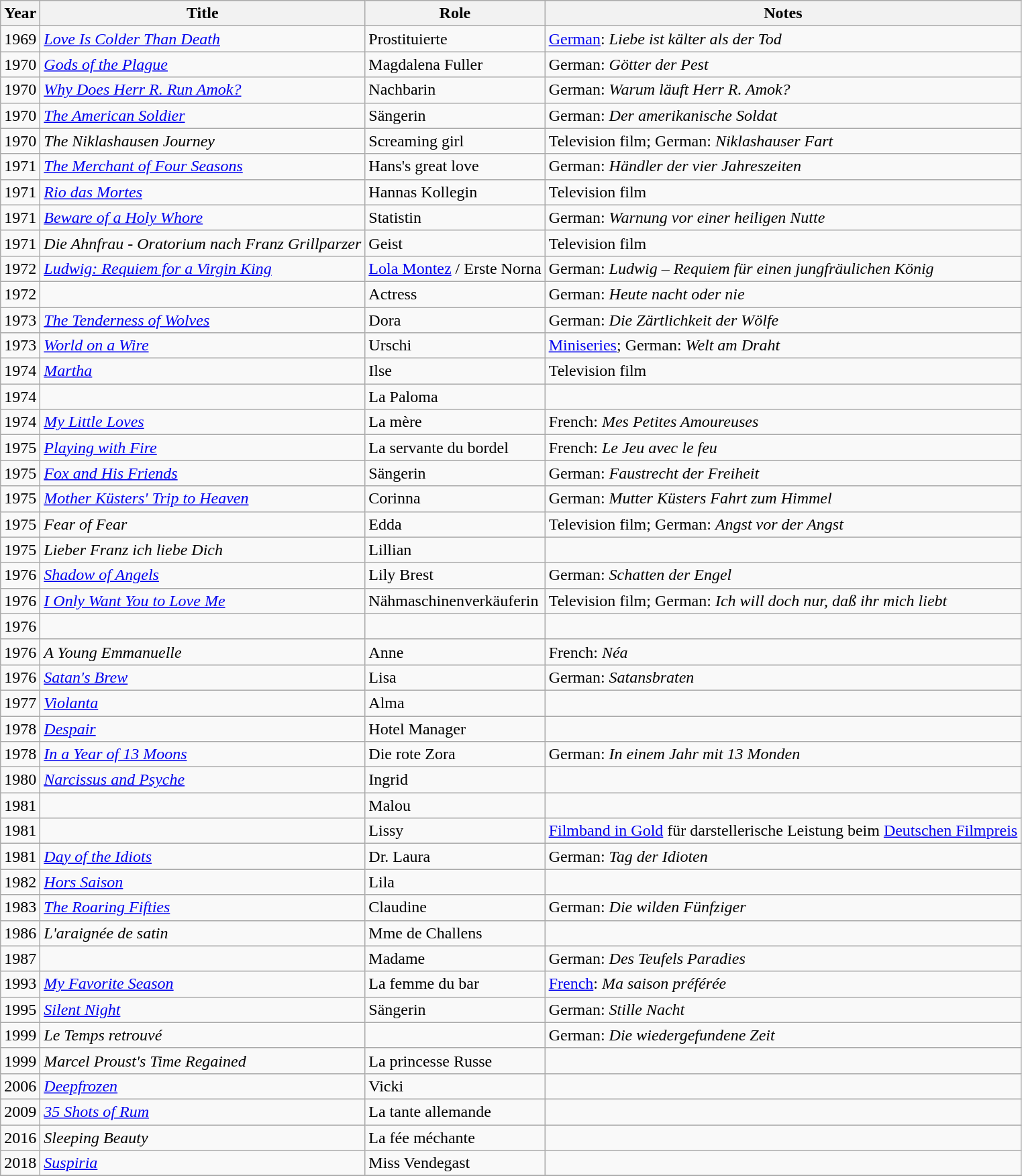<table class="wikitable sortable">
<tr>
<th>Year</th>
<th>Title</th>
<th>Role</th>
<th>Notes</th>
</tr>
<tr>
<td>1969</td>
<td><em><a href='#'>Love Is Colder Than Death</a></em></td>
<td>Prostituierte</td>
<td><a href='#'>German</a>: <em>Liebe ist kälter als der Tod</em></td>
</tr>
<tr>
<td>1970</td>
<td><em><a href='#'>Gods of the Plague</a></em></td>
<td>Magdalena Fuller</td>
<td>German: <em>Götter der Pest</em></td>
</tr>
<tr>
<td>1970</td>
<td><em><a href='#'>Why Does Herr R. Run Amok?</a></em></td>
<td>Nachbarin</td>
<td>German: <em>Warum läuft Herr R. Amok?</em></td>
</tr>
<tr>
<td>1970</td>
<td><em><a href='#'>The American Soldier</a></em></td>
<td>Sängerin</td>
<td>German: <em>Der amerikanische Soldat</em></td>
</tr>
<tr>
<td>1970</td>
<td><em>The Niklashausen Journey</em></td>
<td>Screaming girl</td>
<td>Television film; German: <em>Niklashauser Fart</em></td>
</tr>
<tr>
<td>1971</td>
<td><em><a href='#'>The Merchant of Four Seasons</a></em></td>
<td>Hans's great love</td>
<td>German: <em>Händler der vier Jahreszeiten</em></td>
</tr>
<tr>
<td>1971</td>
<td><em><a href='#'>Rio das Mortes</a></em></td>
<td>Hannas Kollegin</td>
<td>Television film</td>
</tr>
<tr>
<td>1971</td>
<td><em><a href='#'>Beware of a Holy Whore</a></em></td>
<td>Statistin</td>
<td>German: <em>Warnung vor einer heiligen Nutte</em></td>
</tr>
<tr>
<td>1971</td>
<td><em>Die Ahnfrau - Oratorium nach Franz Grillparzer</em></td>
<td>Geist</td>
<td>Television film</td>
</tr>
<tr>
<td>1972</td>
<td><em><a href='#'>Ludwig: Requiem for a Virgin King</a></em></td>
<td><a href='#'>Lola Montez</a> / Erste Norna</td>
<td>German: <em>Ludwig – Requiem für einen jungfräulichen König</em></td>
</tr>
<tr>
<td>1972</td>
<td><em></em></td>
<td>Actress</td>
<td>German: <em>Heute nacht oder nie</em></td>
</tr>
<tr>
<td>1973</td>
<td><em><a href='#'>The Tenderness of Wolves</a></em></td>
<td>Dora</td>
<td>German: <em>Die Zärtlichkeit der Wölfe</em></td>
</tr>
<tr>
<td>1973</td>
<td><em><a href='#'>World on a Wire</a></em></td>
<td>Urschi</td>
<td><a href='#'>Miniseries</a>; German: <em>Welt am Draht</em></td>
</tr>
<tr>
<td>1974</td>
<td><em><a href='#'>Martha</a></em></td>
<td>Ilse</td>
<td>Television film</td>
</tr>
<tr>
<td>1974</td>
<td><em></em></td>
<td>La Paloma</td>
<td></td>
</tr>
<tr>
<td>1974</td>
<td><em><a href='#'>My Little Loves</a></em></td>
<td>La mère</td>
<td>French: <em>Mes Petites Amoureuses</em></td>
</tr>
<tr>
<td>1975</td>
<td><em><a href='#'>Playing with Fire</a></em></td>
<td>La servante du bordel</td>
<td>French: <em>Le Jeu avec le feu</em></td>
</tr>
<tr>
<td>1975</td>
<td><em><a href='#'>Fox and His Friends</a></em></td>
<td>Sängerin</td>
<td>German: <em>Faustrecht der Freiheit</em></td>
</tr>
<tr>
<td>1975</td>
<td><em><a href='#'>Mother Küsters' Trip to Heaven</a></em></td>
<td>Corinna</td>
<td>German: <em>Mutter Küsters Fahrt zum Himmel</em></td>
</tr>
<tr>
<td>1975</td>
<td><em>Fear of Fear </em></td>
<td>Edda</td>
<td>Television film; German: <em>Angst vor der Angst</em></td>
</tr>
<tr>
<td>1975</td>
<td><em>Lieber Franz ich liebe Dich</em></td>
<td>Lillian</td>
<td></td>
</tr>
<tr>
<td>1976</td>
<td><em><a href='#'>Shadow of Angels</a></em></td>
<td>Lily Brest</td>
<td>German: <em>Schatten der Engel</em></td>
</tr>
<tr>
<td>1976</td>
<td><em><a href='#'>I Only Want You to Love Me</a></em></td>
<td>Nähmaschinenverkäuferin</td>
<td>Television film; German: <em>Ich will doch nur, daß ihr mich liebt</em></td>
</tr>
<tr>
<td>1976</td>
<td><em></em></td>
<td></td>
<td></td>
</tr>
<tr>
<td>1976</td>
<td><em>A Young Emmanuelle</em></td>
<td>Anne</td>
<td>French: <em>Néa</em></td>
</tr>
<tr>
<td>1976</td>
<td><em><a href='#'>Satan's Brew</a></em></td>
<td>Lisa</td>
<td>German: <em>Satansbraten</em></td>
</tr>
<tr>
<td>1977</td>
<td><em><a href='#'>Violanta</a></em></td>
<td>Alma</td>
<td></td>
</tr>
<tr>
<td>1978</td>
<td><em><a href='#'>Despair</a></em></td>
<td>Hotel Manager</td>
<td></td>
</tr>
<tr>
<td>1978</td>
<td><em><a href='#'>In a Year of 13 Moons</a></em></td>
<td>Die rote Zora</td>
<td>German: <em>In einem Jahr mit 13 Monden</em></td>
</tr>
<tr>
<td>1980</td>
<td><em><a href='#'>Narcissus and Psyche</a></em></td>
<td>Ingrid</td>
<td></td>
</tr>
<tr>
<td>1981</td>
<td><em></em></td>
<td>Malou</td>
<td></td>
</tr>
<tr>
<td>1981</td>
<td><em></em></td>
<td>Lissy</td>
<td><a href='#'>Filmband in Gold</a> für darstellerische Leistung beim <a href='#'>Deutschen Filmpreis</a></td>
</tr>
<tr>
<td>1981</td>
<td><em><a href='#'>Day of the Idiots</a></em></td>
<td>Dr. Laura</td>
<td>German: <em>Tag der Idioten</em></td>
</tr>
<tr>
<td>1982</td>
<td><em><a href='#'>Hors Saison</a></em></td>
<td>Lila</td>
<td></td>
</tr>
<tr>
<td>1983</td>
<td><em><a href='#'>The Roaring Fifties</a></em></td>
<td>Claudine</td>
<td>German: <em>Die wilden Fünfziger</em></td>
</tr>
<tr>
<td>1986</td>
<td><em>L'araignée de satin</em></td>
<td>Mme de Challens</td>
<td></td>
</tr>
<tr>
<td>1987</td>
<td><em></em></td>
<td>Madame</td>
<td>German: <em>Des Teufels Paradies</em></td>
</tr>
<tr>
<td>1993</td>
<td><em><a href='#'>My Favorite Season</a></em></td>
<td>La femme du bar</td>
<td><a href='#'>French</a>: <em>Ma saison préférée</em></td>
</tr>
<tr>
<td>1995</td>
<td><em><a href='#'>Silent Night</a></em></td>
<td>Sängerin</td>
<td>German: <em>Stille Nacht</em></td>
</tr>
<tr>
<td>1999</td>
<td><em>Le Temps retrouvé</em></td>
<td></td>
<td>German: <em>Die wiedergefundene Zeit</em></td>
</tr>
<tr>
<td>1999</td>
<td><em>Marcel Proust's Time Regained</em></td>
<td>La princesse Russe</td>
<td></td>
</tr>
<tr>
<td>2006</td>
<td><em><a href='#'>Deepfrozen</a></em></td>
<td>Vicki</td>
<td></td>
</tr>
<tr>
<td>2009</td>
<td><em><a href='#'>35 Shots of Rum</a></em></td>
<td>La tante allemande</td>
<td></td>
</tr>
<tr>
<td>2016</td>
<td><em>Sleeping Beauty</em></td>
<td>La fée méchante</td>
<td></td>
</tr>
<tr>
<td>2018</td>
<td><em><a href='#'>Suspiria</a></em></td>
<td>Miss Vendegast</td>
<td></td>
</tr>
<tr>
</tr>
</table>
